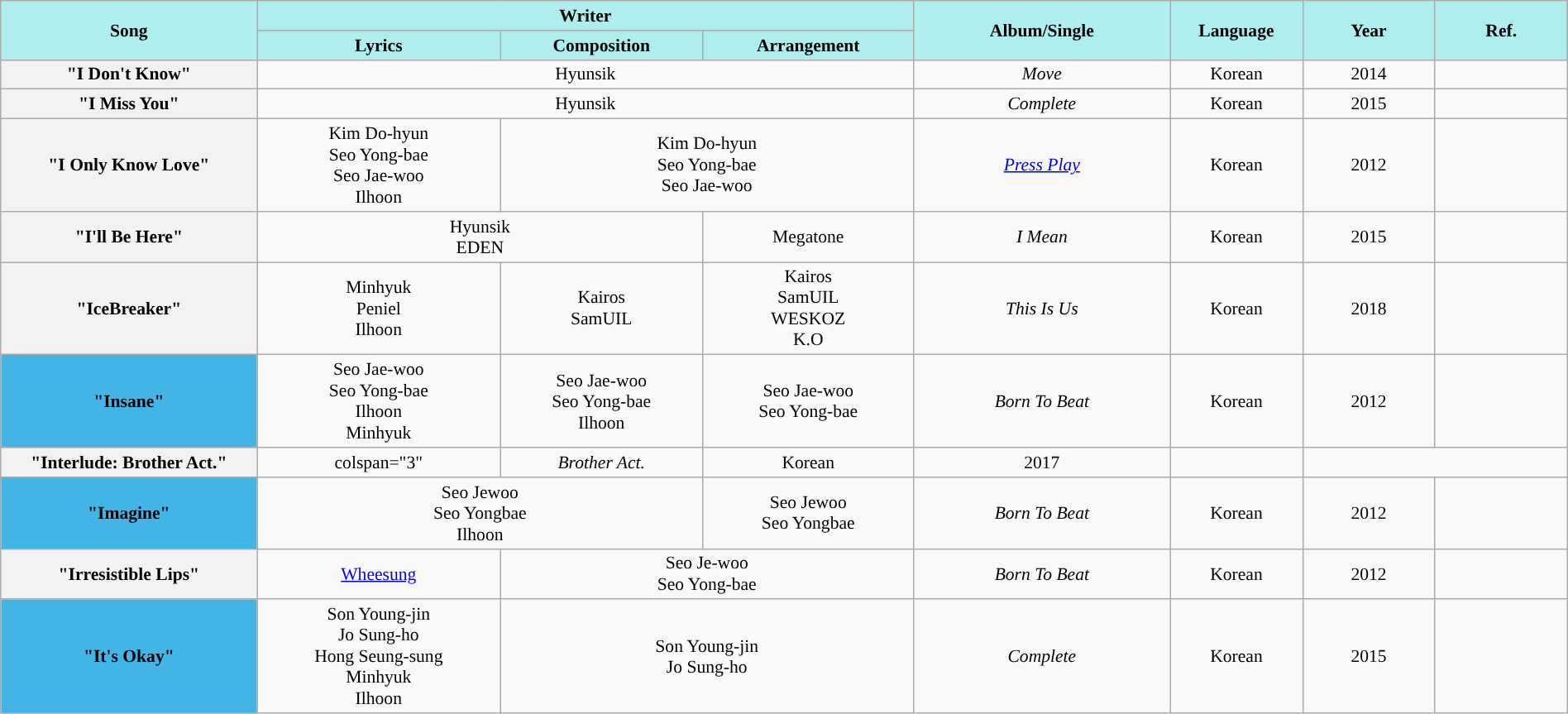<table class="wikitable" style="margin:0.5em auto; clear:both; font-size:.9em; text-align:center; width:100%">
<tr>
<th rowspan="2" style="width:200px; background:#AFEEEE;">Song</th>
<th colspan="3" style="width:700px; background:#AFEEEE;">Writer</th>
<th rowspan="2" style="width:200px; background:#AFEEEE;">Album/Single</th>
<th rowspan="2" style="width:100px; background:#AFEEEE;">Language</th>
<th rowspan="2" style="width:100px; background:#AFEEEE;">Year</th>
<th rowspan="2" style="width:100px; background:#AFEEEE;">Ref.</th>
</tr>
<tr>
<th style=background:#AFEEEE;">Lyrics</th>
<th style=background:#AFEEEE;">Composition</th>
<th style=background:#AFEEEE;">Arrangement</th>
</tr>
<tr>
<th scope="row">"I Don't Know" </th>
<td colspan="3">Hyunsik</td>
<td><em>Move</em></td>
<td>Korean</td>
<td>2014</td>
<td></td>
</tr>
<tr>
<th scope="row">"I Miss You" </th>
<td colspan="3">Hyunsik</td>
<td><em>Complete</em></td>
<td>Korean</td>
<td>2015</td>
<td></td>
</tr>
<tr>
<th scope="row">"I Only Know Love" </th>
<td>Kim Do-hyun<br>Seo Yong-bae<br>Seo Jae-woo<br>Ilhoon</td>
<td colspan="2">Kim Do-hyun<br>Seo Yong-bae<br>Seo Jae-woo</td>
<td><em><a href='#'>Press Play</a></em></td>
<td>Korean</td>
<td>2012</td>
<td></td>
</tr>
<tr>
<th scope="row">"I'll Be Here" </th>
<td colspan="2">Hyunsik<br>EDEN</td>
<td>Megatone</td>
<td><em>I Mean</em></td>
<td>Korean</td>
<td>2015</td>
<td></td>
</tr>
<tr>
<th scope="row">"IceBreaker"</th>
<td>Minhyuk<br>Peniel<br>Ilhoon</td>
<td>Kairos<br>SamUIL</td>
<td>Kairos<br>SamUIL<br>WESKOZ<br>K.O</td>
<td><em>This Is Us</em></td>
<td>Korean</td>
<td>2018</td>
<td></td>
</tr>
<tr>
<th scope="row" style="background-color:#42B4E6">"<strong>Insane</strong>" </th>
<td>Seo Jae-woo<br>Seo Yong-bae<br>Ilhoon<br>Minhyuk</td>
<td>Seo Jae-woo<br>Seo Yong-bae<br>Ilhoon</td>
<td>Seo Jae-woo<br>Seo Yong-bae</td>
<td><em>Born To Beat</em></td>
<td>Korean</td>
<td>2012</td>
<td></td>
</tr>
<tr>
<th scope="row">"Interlude: Brother Act."</th>
<td>colspan="3" </td>
<td><em>Brother Act.</em></td>
<td>Korean</td>
<td>2017</td>
<td></td>
</tr>
<tr>
<th scope="row" style="background-color:#42B4E6">"<strong>Imagine</strong>"</th>
<td colspan="2">Seo Jewoo<br>Seo Yongbae<br>Ilhoon</td>
<td>Seo Jewoo<br>Seo Yongbae</td>
<td><em>Born To Beat</em></td>
<td>Korean</td>
<td>2012</td>
<td></td>
</tr>
<tr>
<th scope="row">"Irresistible Lips" </th>
<td><a href='#'>Wheesung</a></td>
<td colspan="2">Seo Je-woo<br>Seo Yong-bae</td>
<td><em>Born To Beat</em></td>
<td>Korean</td>
<td>2012</td>
<td></td>
</tr>
<tr>
<th scope="row" style="background-color:#42B4E6">"<strong>It's Okay</strong>" </th>
<td>Son Young-jin<br>Jo Sung-ho<br>Hong Seung-sung<br>Minhyuk<br>Ilhoon</td>
<td colspan="2">Son Young-jin<br>Jo Sung-ho</td>
<td><em>Complete</em></td>
<td>Korean</td>
<td>2015</td>
<td></td>
</tr>
</table>
